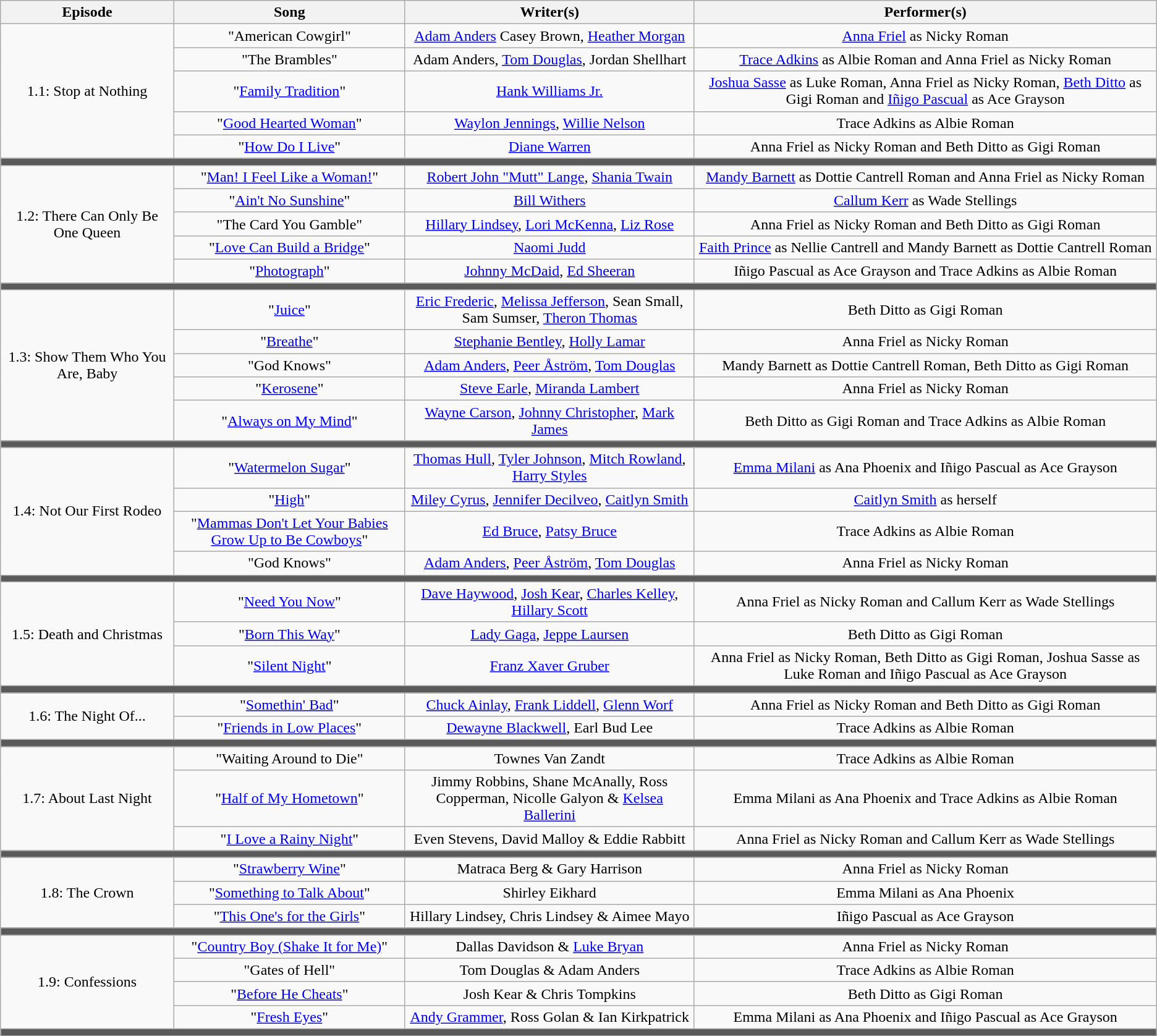<table class="wikitable plainrowheaders" style="text-align:center;" width:100%">
<tr>
<th style="row" width="15%">Episode</th>
<th style="row" width="20%">Song</th>
<th style="row" width="25%">Writer(s)</th>
<th style="row" width="80%">Performer(s)</th>
</tr>
<tr>
<td rowspan="5">1.1: Stop at Nothing</td>
<td>"American Cowgirl"</td>
<td><a href='#'>Adam Anders</a> Casey Brown, <a href='#'>Heather Morgan</a></td>
<td><a href='#'>Anna Friel</a> as Nicky Roman</td>
</tr>
<tr>
<td>"The Brambles"</td>
<td>Adam Anders, <a href='#'>Tom Douglas</a>, Jordan Shellhart</td>
<td><a href='#'>Trace Adkins</a> as Albie Roman and Anna Friel as Nicky Roman</td>
</tr>
<tr>
<td>"<a href='#'>Family Tradition</a>"</td>
<td><a href='#'>Hank Williams Jr.</a></td>
<td><a href='#'>Joshua Sasse</a> as Luke Roman, Anna Friel as Nicky Roman, <a href='#'>Beth Ditto</a> as Gigi Roman and <a href='#'>Iñigo Pascual</a> as Ace Grayson</td>
</tr>
<tr>
<td>"<a href='#'>Good Hearted Woman</a>"</td>
<td><a href='#'>Waylon Jennings</a>, <a href='#'>Willie Nelson</a></td>
<td>Trace Adkins as Albie Roman</td>
</tr>
<tr>
<td>"<a href='#'>How Do I Live</a>"</td>
<td><a href='#'>Diane Warren</a></td>
<td>Anna Friel as Nicky Roman and Beth Ditto as Gigi Roman</td>
</tr>
<tr>
<td colspan="5" style="background:#5A5A5A;"></td>
</tr>
<tr>
<td rowspan="5">1.2: There Can Only Be One Queen</td>
<td>"<a href='#'>Man! I Feel Like a Woman!</a>"</td>
<td><a href='#'>Robert John "Mutt" Lange</a>, <a href='#'>Shania Twain</a></td>
<td><a href='#'>Mandy Barnett</a> as Dottie Cantrell Roman and Anna Friel as Nicky Roman</td>
</tr>
<tr>
<td>"<a href='#'>Ain't No Sunshine</a>"</td>
<td><a href='#'>Bill Withers</a></td>
<td><a href='#'>Callum Kerr</a> as Wade Stellings</td>
</tr>
<tr>
<td>"The Card You Gamble"</td>
<td><a href='#'>Hillary Lindsey</a>, <a href='#'>Lori McKenna</a>, <a href='#'>Liz Rose</a></td>
<td>Anna Friel as Nicky Roman and Beth Ditto as Gigi Roman</td>
</tr>
<tr>
<td>"<a href='#'>Love Can Build a Bridge</a>"</td>
<td><a href='#'>Naomi Judd</a></td>
<td><a href='#'>Faith Prince</a> as Nellie Cantrell and Mandy Barnett as Dottie Cantrell Roman</td>
</tr>
<tr>
<td>"<a href='#'>Photograph</a>"</td>
<td><a href='#'>Johnny McDaid</a>, <a href='#'>Ed Sheeran</a></td>
<td>Iñigo Pascual as Ace Grayson and Trace Adkins as Albie Roman</td>
</tr>
<tr>
<td colspan="5" style="background:#5A5A5A;"></td>
</tr>
<tr>
<td rowspan="5">1.3: Show Them Who You Are, Baby</td>
<td>"<a href='#'>Juice</a>"</td>
<td><a href='#'>Eric Frederic</a>, <a href='#'>Melissa Jefferson</a>, Sean Small, Sam Sumser, <a href='#'>Theron Thomas</a></td>
<td>Beth Ditto as Gigi Roman</td>
</tr>
<tr>
<td>"<a href='#'>Breathe</a>"</td>
<td><a href='#'>Stephanie Bentley</a>, <a href='#'>Holly Lamar</a></td>
<td>Anna Friel as Nicky Roman</td>
</tr>
<tr>
<td>"God Knows"</td>
<td><a href='#'>Adam Anders</a>, <a href='#'>Peer Åström</a>, <a href='#'>Tom Douglas</a></td>
<td>Mandy Barnett as Dottie Cantrell Roman, Beth Ditto as Gigi Roman</td>
</tr>
<tr>
<td>"<a href='#'>Kerosene</a>"</td>
<td><a href='#'>Steve Earle</a>, <a href='#'>Miranda Lambert</a></td>
<td>Anna Friel as Nicky Roman</td>
</tr>
<tr>
<td>"<a href='#'>Always on My Mind</a>"</td>
<td><a href='#'>Wayne Carson</a>, <a href='#'>Johnny Christopher</a>, <a href='#'>Mark James</a></td>
<td>Beth Ditto as Gigi Roman and Trace Adkins as Albie Roman</td>
</tr>
<tr>
<td colspan="5" style="background:#5A5A5A;"></td>
</tr>
<tr>
<td rowspan="4">1.4: Not Our First Rodeo</td>
<td>"<a href='#'>Watermelon Sugar</a>"</td>
<td><a href='#'>Thomas Hull</a>, <a href='#'>Tyler Johnson</a>, <a href='#'>Mitch Rowland</a>, <a href='#'>Harry Styles</a></td>
<td><a href='#'>Emma Milani</a> as Ana Phoenix and Iñigo Pascual as Ace Grayson</td>
</tr>
<tr>
<td>"<a href='#'>High</a>"</td>
<td><a href='#'>Miley Cyrus</a>, <a href='#'>Jennifer Decilveo</a>, <a href='#'>Caitlyn Smith</a></td>
<td><a href='#'>Caitlyn Smith</a> as herself</td>
</tr>
<tr>
<td>"<a href='#'>Mammas Don't Let Your Babies Grow Up to Be Cowboys</a>"</td>
<td><a href='#'>Ed Bruce</a>, <a href='#'>Patsy Bruce</a></td>
<td>Trace Adkins as Albie Roman</td>
</tr>
<tr>
<td>"God Knows"</td>
<td><a href='#'>Adam Anders</a>, <a href='#'>Peer Åström</a>, <a href='#'>Tom Douglas</a></td>
<td>Anna Friel as Nicky Roman</td>
</tr>
<tr>
<td colspan="5" style="background:#5A5A5A;"></td>
</tr>
<tr>
<td rowspan="3">1.5: Death and Christmas</td>
<td>"<a href='#'>Need You Now</a>"</td>
<td><a href='#'>Dave Haywood</a>, <a href='#'>Josh Kear</a>, <a href='#'>Charles Kelley</a>, <a href='#'>Hillary Scott</a></td>
<td>Anna Friel as Nicky Roman and Callum Kerr as Wade Stellings</td>
</tr>
<tr>
<td>"<a href='#'>Born This Way</a>"</td>
<td><a href='#'>Lady Gaga</a>, <a href='#'>Jeppe Laursen</a></td>
<td>Beth Ditto as Gigi Roman</td>
</tr>
<tr>
<td>"<a href='#'>Silent Night</a>"</td>
<td><a href='#'>Franz Xaver Gruber</a></td>
<td>Anna Friel as Nicky Roman, Beth Ditto as Gigi Roman, Joshua Sasse as Luke Roman and Iñigo Pascual as Ace Grayson</td>
</tr>
<tr>
<td colspan="5" style="background:#5A5A5A;"></td>
</tr>
<tr>
</tr>
<tr>
<td rowspan="2">1.6: The Night Of...</td>
<td>"<a href='#'>Somethin' Bad</a>"</td>
<td><a href='#'>Chuck Ainlay</a>, <a href='#'>Frank Liddell</a>, <a href='#'>Glenn Worf</a></td>
<td>Anna Friel as Nicky Roman and Beth Ditto as Gigi Roman</td>
</tr>
<tr>
<td>"<a href='#'>Friends in Low Places</a>"</td>
<td><a href='#'>Dewayne Blackwell</a>, Earl Bud Lee</td>
<td>Trace Adkins as Albie Roman</td>
</tr>
<tr>
<td colspan="5" style="background:#5A5A5A;"></td>
</tr>
<tr>
</tr>
<tr>
<td rowspan="3">1.7: About Last Night</td>
<td>"Waiting Around to Die"</td>
<td>Townes Van Zandt</td>
<td>Trace Adkins as Albie Roman</td>
</tr>
<tr>
<td>"<a href='#'>Half of My Hometown</a>"</td>
<td>Jimmy Robbins, Shane McAnally, Ross Copperman, Nicolle Galyon & <a href='#'>Kelsea Ballerini</a></td>
<td>Emma Milani as Ana Phoenix and Trace Adkins as Albie Roman</td>
</tr>
<tr>
<td>"<a href='#'>I Love a Rainy Night</a>"</td>
<td>Even Stevens, David Malloy & Eddie Rabbitt</td>
<td>Anna Friel as Nicky Roman and Callum Kerr as Wade Stellings</td>
</tr>
<tr>
<td colspan="5" style="background:#5A5A5A;"></td>
</tr>
<tr>
</tr>
<tr>
<td rowspan="3">1.8: The Crown</td>
<td>"<a href='#'>Strawberry Wine</a>"</td>
<td>Matraca Berg & Gary Harrison</td>
<td>Anna Friel as Nicky Roman</td>
</tr>
<tr>
<td>"<a href='#'>Something to Talk About</a>"</td>
<td>Shirley Eikhard</td>
<td>Emma Milani as Ana Phoenix</td>
</tr>
<tr>
<td>"<a href='#'>This One's for the Girls</a>"</td>
<td>Hillary Lindsey, Chris Lindsey & Aimee Mayo</td>
<td>Iñigo Pascual as Ace Grayson</td>
</tr>
<tr>
<td colspan="5" style="background:#5A5A5A;"></td>
</tr>
<tr>
</tr>
<tr>
<td rowspan="4">1.9: Confessions</td>
<td>"<a href='#'>Country Boy (Shake It for Me)</a>"</td>
<td>Dallas Davidson & <a href='#'>Luke Bryan</a></td>
<td>Anna Friel as Nicky Roman</td>
</tr>
<tr>
<td>"Gates of Hell"</td>
<td>Tom Douglas & Adam Anders</td>
<td>Trace Adkins as Albie Roman</td>
</tr>
<tr>
<td>"<a href='#'>Before He Cheats</a>"</td>
<td>Josh Kear & Chris Tompkins</td>
<td>Beth Ditto as Gigi Roman</td>
</tr>
<tr>
<td>"<a href='#'>Fresh Eyes</a>"</td>
<td><a href='#'>Andy Grammer</a>, Ross Golan & Ian Kirkpatrick</td>
<td>Emma Milani as Ana Phoenix and Iñigo Pascual as Ace Grayson</td>
</tr>
<tr>
<td colspan="5" style="background:#5A5A5A;"></td>
</tr>
</table>
